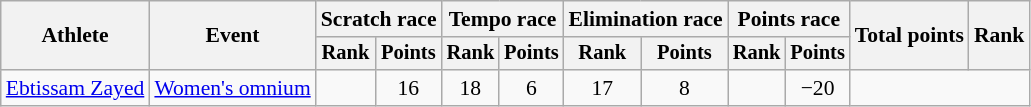<table class="wikitable" style="font-size:90%">
<tr>
<th rowspan="2">Athlete</th>
<th rowspan="2">Event</th>
<th colspan=2>Scratch race</th>
<th colspan=2>Tempo race</th>
<th colspan=2>Elimination race</th>
<th colspan=2>Points race</th>
<th rowspan=2>Total points</th>
<th rowspan=2>Rank</th>
</tr>
<tr style="font-size:95%">
<th>Rank</th>
<th>Points</th>
<th>Rank</th>
<th>Points</th>
<th>Rank</th>
<th>Points</th>
<th>Rank</th>
<th>Points</th>
</tr>
<tr align=center>
<td align=left><a href='#'>Ebtissam Zayed</a></td>
<td align=left><a href='#'>Women's omnium</a></td>
<td></td>
<td>16</td>
<td>18</td>
<td>6</td>
<td>17</td>
<td>8</td>
<td></td>
<td>−20</td>
<td colspan=2></td>
</tr>
</table>
